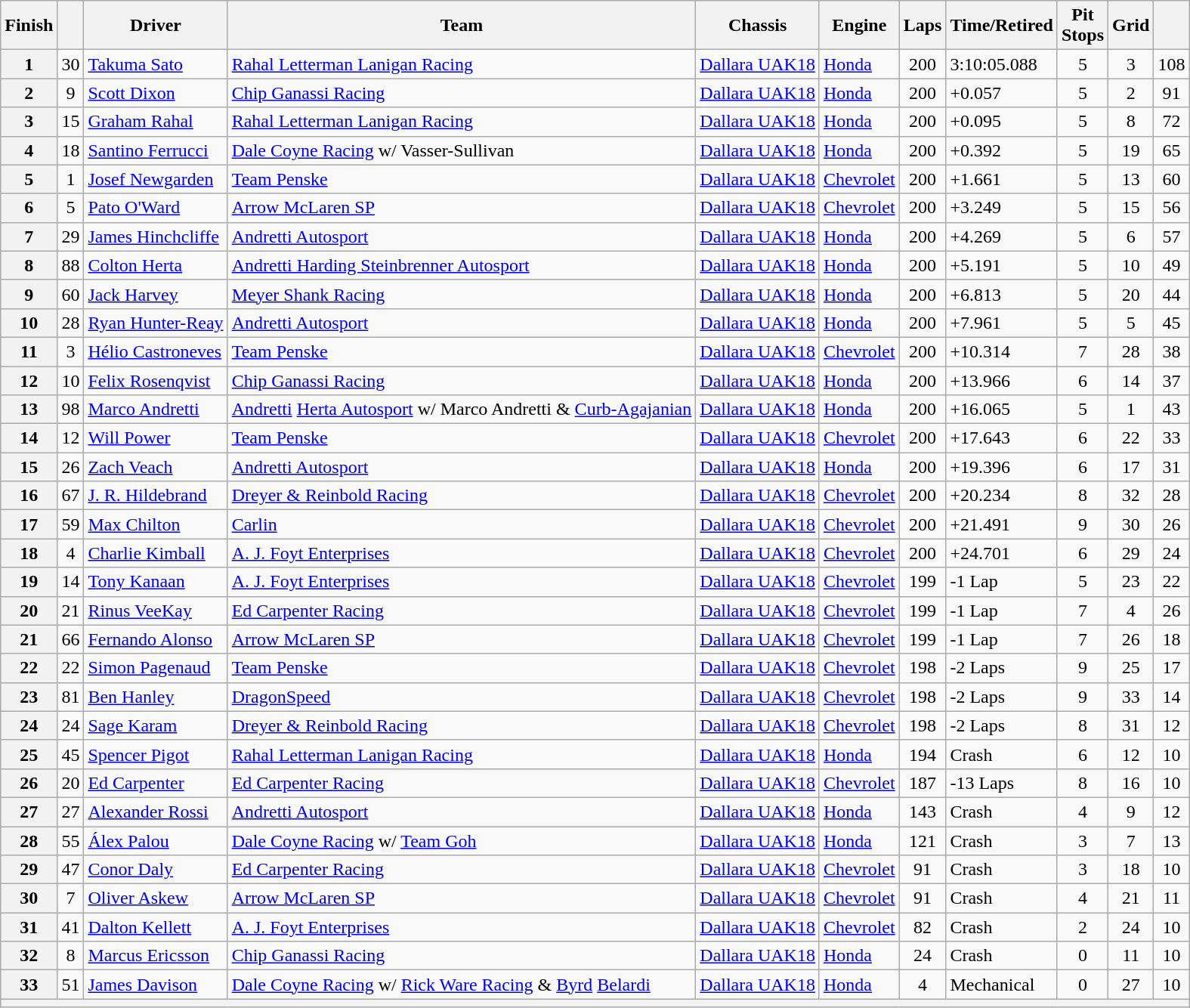<table class="wikitable">
<tr>
<th>Finish</th>
<th></th>
<th>Driver</th>
<th>Team</th>
<th>Chassis</th>
<th>Engine</th>
<th>Laps</th>
<th>Time/Retired</th>
<th>Pit<br>Stops</th>
<th>Grid</th>
<th></th>
</tr>
<tr>
<th>1</th>
<td align=center>30</td>
<td> <a href='#'>Takuma Sato</a> <strong></strong></td>
<td><a href='#'>Rahal Letterman Lanigan Racing</a></td>
<td><a href='#'>Dallara UAK18</a></td>
<td><a href='#'>Honda</a></td>
<td align=center>200</td>
<td>3:10:05.088</td>
<td align=center>5</td>
<td align=center>3</td>
<td align=center>108</td>
</tr>
<tr>
<th>2</th>
<td align=center>9</td>
<td> <a href='#'>Scott Dixon</a> <strong></strong></td>
<td><a href='#'>Chip Ganassi Racing</a></td>
<td><a href='#'>Dallara UAK18</a></td>
<td><a href='#'>Honda</a></td>
<td align=center>200</td>
<td>+0.057</td>
<td align=center>5</td>
<td align=center>2</td>
<td align=center>91</td>
</tr>
<tr>
<th>3</th>
<td align=center>15</td>
<td> <a href='#'>Graham Rahal</a></td>
<td><a href='#'>Rahal Letterman Lanigan Racing</a></td>
<td><a href='#'>Dallara UAK18</a></td>
<td><a href='#'>Honda</a></td>
<td align=center>200</td>
<td>+0.095</td>
<td align=center>5</td>
<td align=center>8</td>
<td align=center>72</td>
</tr>
<tr>
<th>4</th>
<td align=center>18</td>
<td> <a href='#'>Santino Ferrucci</a></td>
<td><a href='#'>Dale Coyne Racing</a> w/ Vasser-Sullivan</td>
<td><a href='#'>Dallara UAK18</a></td>
<td><a href='#'>Honda</a></td>
<td align=center>200</td>
<td>+0.392</td>
<td align=center>5</td>
<td align=center>19</td>
<td align=center>65</td>
</tr>
<tr>
<th>5</th>
<td align=center>1</td>
<td> <a href='#'>Josef Newgarden</a></td>
<td><a href='#'>Team Penske</a></td>
<td><a href='#'>Dallara UAK18</a></td>
<td><a href='#'>Chevrolet</a></td>
<td align=center>200</td>
<td>+1.661</td>
<td align=center>5</td>
<td align=center>13</td>
<td align=center>60</td>
</tr>
<tr>
<th>6</th>
<td align=center>5</td>
<td> <a href='#'>Pato O'Ward</a> <strong></strong></td>
<td><a href='#'>Arrow McLaren SP</a></td>
<td><a href='#'>Dallara UAK18</a></td>
<td><a href='#'>Chevrolet</a></td>
<td align=center>200</td>
<td>+3.249</td>
<td align=center>5</td>
<td align=center>15</td>
<td align=center>56</td>
</tr>
<tr>
<th>7</th>
<td align=center>29</td>
<td> <a href='#'>James Hinchcliffe</a></td>
<td><a href='#'>Andretti Autosport</a></td>
<td><a href='#'>Dallara UAK18</a></td>
<td><a href='#'>Honda</a></td>
<td align=center>200</td>
<td>+4.269</td>
<td align=center>5</td>
<td align=center>6</td>
<td align=center>57</td>
</tr>
<tr>
<th>8</th>
<td align=center>88</td>
<td> <a href='#'>Colton Herta</a></td>
<td><a href='#'>Andretti Harding Steinbrenner Autosport</a></td>
<td><a href='#'>Dallara UAK18</a></td>
<td><a href='#'>Honda</a></td>
<td align=center>200</td>
<td>+5.191</td>
<td align=center>5</td>
<td align=center>10</td>
<td align=center>49</td>
</tr>
<tr>
<th>9</th>
<td align=center>60</td>
<td> <a href='#'>Jack Harvey</a></td>
<td><a href='#'>Meyer Shank Racing</a></td>
<td><a href='#'>Dallara UAK18</a></td>
<td><a href='#'>Honda</a></td>
<td align=center>200</td>
<td>+6.813</td>
<td align=center>5</td>
<td align=center>20</td>
<td align=center>44</td>
</tr>
<tr>
<th>10</th>
<td align=center>28</td>
<td> <a href='#'>Ryan Hunter-Reay</a> <strong></strong></td>
<td><a href='#'>Andretti Autosport</a></td>
<td><a href='#'>Dallara UAK18</a></td>
<td><a href='#'>Honda</a></td>
<td align=center>200</td>
<td>+7.961</td>
<td align=center>5</td>
<td align=center>5</td>
<td align=center>45</td>
</tr>
<tr>
<th>11</th>
<td align=center>3</td>
<td> <a href='#'>Hélio Castroneves</a> <strong></strong></td>
<td><a href='#'>Team Penske</a></td>
<td><a href='#'>Dallara UAK18</a></td>
<td><a href='#'>Chevrolet</a></td>
<td align=center>200</td>
<td>+10.314</td>
<td align=center>7</td>
<td align=center>28</td>
<td align=center>38</td>
</tr>
<tr>
<th>12</th>
<td align=center>10</td>
<td> <a href='#'>Felix Rosenqvist</a></td>
<td><a href='#'>Chip Ganassi Racing</a></td>
<td><a href='#'>Dallara UAK18</a></td>
<td><a href='#'>Honda</a></td>
<td align=center>200</td>
<td>+13.966</td>
<td align=center>6</td>
<td align=center>14</td>
<td align=center>37</td>
</tr>
<tr>
<th>13</th>
<td align=center>98</td>
<td> <a href='#'>Marco Andretti</a></td>
<td><a href='#'>Andretti</a> <a href='#'>Herta Autosport</a> w/ Marco Andretti & <a href='#'>Curb-Agajanian</a></td>
<td><a href='#'>Dallara UAK18</a></td>
<td><a href='#'>Honda</a></td>
<td align=center>200</td>
<td>+16.065</td>
<td align=center>5</td>
<td align=center>1</td>
<td align=center>43</td>
</tr>
<tr>
<th>14</th>
<td align=center>12</td>
<td> <a href='#'>Will Power</a> <strong></strong></td>
<td><a href='#'>Team Penske</a></td>
<td><a href='#'>Dallara UAK18</a></td>
<td><a href='#'>Chevrolet</a></td>
<td align=center>200</td>
<td>+17.643</td>
<td align=center>6</td>
<td align=center>22</td>
<td align=center>33</td>
</tr>
<tr>
<th>15</th>
<td align=center>26</td>
<td> <a href='#'>Zach Veach</a></td>
<td><a href='#'>Andretti Autosport</a></td>
<td><a href='#'>Dallara UAK18</a></td>
<td><a href='#'>Honda</a></td>
<td align=center>200</td>
<td>+19.396</td>
<td align=center>6</td>
<td align=center>17</td>
<td align=center>31</td>
</tr>
<tr>
<th>16</th>
<td align=center>67</td>
<td> <a href='#'>J. R. Hildebrand</a></td>
<td><a href='#'>Dreyer & Reinbold Racing</a></td>
<td><a href='#'>Dallara UAK18</a></td>
<td><a href='#'>Chevrolet</a></td>
<td align=center>200</td>
<td>+20.234</td>
<td align=center>8</td>
<td align=center>32</td>
<td align=center>28</td>
</tr>
<tr>
<th>17</th>
<td align=center>59</td>
<td> <a href='#'>Max Chilton</a></td>
<td><a href='#'>Carlin</a></td>
<td><a href='#'>Dallara UAK18</a></td>
<td><a href='#'>Chevrolet</a></td>
<td align=center>200</td>
<td>+21.491</td>
<td align=center>9</td>
<td align=center>30</td>
<td align=center>26</td>
</tr>
<tr>
<th>18</th>
<td align=center>4</td>
<td> <a href='#'>Charlie Kimball</a></td>
<td><a href='#'>A. J. Foyt Enterprises</a></td>
<td><a href='#'>Dallara UAK18</a></td>
<td><a href='#'>Chevrolet</a></td>
<td align=center>200</td>
<td>+24.701</td>
<td align=center>6</td>
<td align=center>29</td>
<td align=center>24</td>
</tr>
<tr>
<th>19</th>
<td align=center>14</td>
<td> <a href='#'>Tony Kanaan</a> <strong></strong></td>
<td><a href='#'>A. J. Foyt Enterprises</a></td>
<td><a href='#'>Dallara UAK18</a></td>
<td><a href='#'>Chevrolet</a></td>
<td align=center>199</td>
<td>-1 Lap</td>
<td align=center>5</td>
<td align=center>23</td>
<td align=center>22</td>
</tr>
<tr>
<th>20</th>
<td align=center>21</td>
<td> <a href='#'>Rinus VeeKay</a> <strong></strong></td>
<td><a href='#'>Ed Carpenter Racing</a></td>
<td><a href='#'>Dallara UAK18</a></td>
<td><a href='#'>Chevrolet</a></td>
<td align=center>199</td>
<td>-1 Lap</td>
<td align=center>7</td>
<td align=center>4</td>
<td align=center>26</td>
</tr>
<tr>
<th>21</th>
<td align=center>66</td>
<td> <a href='#'>Fernando Alonso</a></td>
<td><a href='#'>Arrow McLaren SP</a></td>
<td><a href='#'>Dallara UAK18</a></td>
<td><a href='#'>Chevrolet</a></td>
<td align=center>199</td>
<td>-1 Lap</td>
<td align=center>7</td>
<td align=center>26</td>
<td align=center>18</td>
</tr>
<tr>
<th>22</th>
<td align=center>22</td>
<td> <a href='#'>Simon Pagenaud</a> <strong></strong></td>
<td><a href='#'>Team Penske</a></td>
<td><a href='#'>Dallara UAK18</a></td>
<td><a href='#'>Chevrolet</a></td>
<td align=center>198</td>
<td>-2 Laps</td>
<td align=center>9</td>
<td align=center>25</td>
<td align=center>17</td>
</tr>
<tr>
<th>23</th>
<td align=center>81</td>
<td> <a href='#'>Ben Hanley</a></td>
<td><a href='#'>DragonSpeed</a></td>
<td><a href='#'>Dallara UAK18</a></td>
<td><a href='#'>Chevrolet</a></td>
<td align=center>198</td>
<td>-2 Laps</td>
<td align=center>9</td>
<td align=center>33</td>
<td align=center>14</td>
</tr>
<tr>
<th>24</th>
<td align=center>24</td>
<td> <a href='#'>Sage Karam</a></td>
<td><a href='#'>Dreyer & Reinbold Racing</a></td>
<td><a href='#'>Dallara UAK18</a></td>
<td><a href='#'>Chevrolet</a></td>
<td align=center>198</td>
<td>-2 Laps</td>
<td align=center>8</td>
<td align=center>31</td>
<td align=center>12</td>
</tr>
<tr>
<th>25</th>
<td align=center>45</td>
<td> <a href='#'>Spencer Pigot</a></td>
<td><a href='#'>Rahal Letterman Lanigan Racing</a></td>
<td><a href='#'>Dallara UAK18</a></td>
<td><a href='#'>Honda</a></td>
<td align=center>194</td>
<td>Crash</td>
<td align=center>6</td>
<td align=center>12</td>
<td align=center>10</td>
</tr>
<tr>
<th>26</th>
<td align=center>20</td>
<td> <a href='#'>Ed Carpenter</a></td>
<td><a href='#'>Ed Carpenter Racing</a></td>
<td><a href='#'>Dallara UAK18</a></td>
<td><a href='#'>Chevrolet</a></td>
<td align=center>187</td>
<td>-13 Laps</td>
<td align=center>8</td>
<td align=center>16</td>
<td align=center>10</td>
</tr>
<tr>
<th>27</th>
<td align=center>27</td>
<td> <a href='#'>Alexander Rossi</a> <strong></strong></td>
<td><a href='#'>Andretti Autosport</a></td>
<td><a href='#'>Dallara UAK18</a></td>
<td><a href='#'>Honda</a></td>
<td align=center>143</td>
<td>Crash</td>
<td align=center>4</td>
<td align=center>9</td>
<td align=center>12</td>
</tr>
<tr>
<th>28</th>
<td align=center>55</td>
<td> <a href='#'>Álex Palou</a> <strong></strong></td>
<td><a href='#'>Dale Coyne Racing</a> w/ <a href='#'>Team Goh</a></td>
<td><a href='#'>Dallara UAK18</a></td>
<td><a href='#'>Honda</a></td>
<td align=center>121</td>
<td>Crash</td>
<td align=center>3</td>
<td align=center>7</td>
<td align=center>13</td>
</tr>
<tr>
<th>29</th>
<td align=center>47</td>
<td> <a href='#'>Conor Daly</a></td>
<td><a href='#'>Ed Carpenter Racing</a></td>
<td><a href='#'>Dallara UAK18</a></td>
<td><a href='#'>Chevrolet</a></td>
<td align=center>91</td>
<td>Crash</td>
<td align=center>3</td>
<td align=center>18</td>
<td align=center>10</td>
</tr>
<tr>
<th>30</th>
<td align=center>7</td>
<td> <a href='#'>Oliver Askew</a> <strong></strong></td>
<td><a href='#'>Arrow McLaren SP</a></td>
<td><a href='#'>Dallara UAK18</a></td>
<td><a href='#'>Chevrolet</a></td>
<td align=center>91</td>
<td>Crash</td>
<td align=center>4</td>
<td align=center>21</td>
<td align=center>11</td>
</tr>
<tr>
<th>31</th>
<td align=center>41</td>
<td> <a href='#'>Dalton Kellett</a> <strong></strong></td>
<td><a href='#'>A. J. Foyt Enterprises</a></td>
<td><a href='#'>Dallara UAK18</a></td>
<td><a href='#'>Chevrolet</a></td>
<td align=center>82</td>
<td>Crash</td>
<td align=center>2</td>
<td align=center>24</td>
<td align=center>10</td>
</tr>
<tr>
<th>32</th>
<td align=center>8</td>
<td> <a href='#'>Marcus Ericsson</a></td>
<td><a href='#'>Chip Ganassi Racing</a></td>
<td><a href='#'>Dallara UAK18</a></td>
<td><a href='#'>Honda</a></td>
<td align=center>24</td>
<td>Crash</td>
<td align=center>0</td>
<td align=center>11</td>
<td align=center>10</td>
</tr>
<tr>
<th>33</th>
<td align=center>51</td>
<td> <a href='#'>James Davison</a></td>
<td><a href='#'>Dale Coyne Racing</a> w/ <a href='#'>Rick Ware Racing</a> & <a href='#'>Byrd</a> <a href='#'>Belardi</a></td>
<td><a href='#'>Dallara UAK18</a></td>
<td><a href='#'>Honda</a></td>
<td align=center>4</td>
<td>Mechanical</td>
<td align=center>0</td>
<td align=center>27</td>
<td align=center>10</td>
</tr>
<tr>
<th colspan=11></th>
</tr>
</table>
